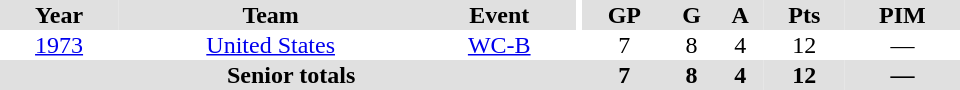<table border="0" cellpadding="1" cellspacing="0" ID="Table3" style="text-align:center; width:40em">
<tr bgcolor="#e0e0e0">
<th>Year</th>
<th>Team</th>
<th>Event</th>
<th rowspan="102" bgcolor="#ffffff"></th>
<th>GP</th>
<th>G</th>
<th>A</th>
<th>Pts</th>
<th>PIM</th>
</tr>
<tr>
<td><a href='#'>1973</a></td>
<td><a href='#'>United States</a></td>
<td><a href='#'>WC-B</a></td>
<td>7</td>
<td>8</td>
<td>4</td>
<td>12</td>
<td>—</td>
</tr>
<tr bgcolor="#e0e0e0">
<th colspan="4">Senior totals</th>
<th>7</th>
<th>8</th>
<th>4</th>
<th>12</th>
<th>—</th>
</tr>
</table>
